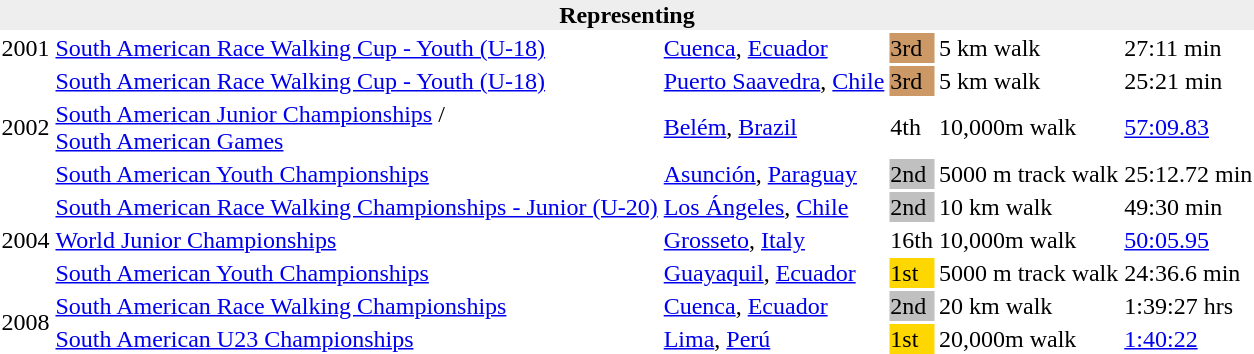<table>
<tr>
<th bgcolor="#eeeeee" colspan="6">Representing </th>
</tr>
<tr>
<td>2001</td>
<td><a href='#'>South American Race Walking Cup - Youth (U-18)</a></td>
<td><a href='#'>Cuenca</a>, <a href='#'>Ecuador</a></td>
<td bgcolor=cc9966>3rd</td>
<td>5 km walk</td>
<td>27:11 min</td>
</tr>
<tr>
<td rowspan=3>2002</td>
<td><a href='#'>South American Race Walking Cup - Youth (U-18)</a></td>
<td><a href='#'>Puerto Saavedra</a>, <a href='#'>Chile</a></td>
<td bgcolor=cc9966>3rd</td>
<td>5 km walk</td>
<td>25:21 min</td>
</tr>
<tr>
<td><a href='#'>South American Junior Championships</a> /<br> <a href='#'>South American Games</a></td>
<td><a href='#'>Belém</a>, <a href='#'>Brazil</a></td>
<td>4th</td>
<td>10,000m walk</td>
<td><a href='#'>57:09.83</a></td>
</tr>
<tr>
<td><a href='#'>South American Youth Championships</a></td>
<td><a href='#'>Asunción</a>, <a href='#'>Paraguay</a></td>
<td bgcolor=silver>2nd</td>
<td>5000 m track walk</td>
<td>25:12.72 min</td>
</tr>
<tr>
<td rowspan=3>2004</td>
<td><a href='#'>South American Race Walking Championships - Junior (U-20)</a></td>
<td><a href='#'>Los Ángeles</a>, <a href='#'>Chile</a></td>
<td bgcolor=silver>2nd</td>
<td>10 km walk</td>
<td>49:30 min</td>
</tr>
<tr>
<td><a href='#'>World Junior Championships</a></td>
<td><a href='#'>Grosseto</a>, <a href='#'>Italy</a></td>
<td>16th</td>
<td>10,000m walk</td>
<td><a href='#'>50:05.95</a></td>
</tr>
<tr>
<td><a href='#'>South American Youth Championships</a></td>
<td><a href='#'>Guayaquil</a>, <a href='#'>Ecuador</a></td>
<td bgcolor=gold>1st</td>
<td>5000 m track walk</td>
<td>24:36.6 min</td>
</tr>
<tr>
<td rowspan=2>2008</td>
<td><a href='#'>South American Race Walking Championships</a></td>
<td><a href='#'>Cuenca</a>, <a href='#'>Ecuador</a></td>
<td bgcolor=silver>2nd</td>
<td>20 km walk</td>
<td>1:39:27 hrs</td>
</tr>
<tr>
<td><a href='#'>South American U23 Championships</a></td>
<td><a href='#'>Lima</a>, <a href='#'>Perú</a></td>
<td bgcolor=gold>1st</td>
<td>20,000m walk</td>
<td><a href='#'>1:40:22</a></td>
</tr>
</table>
